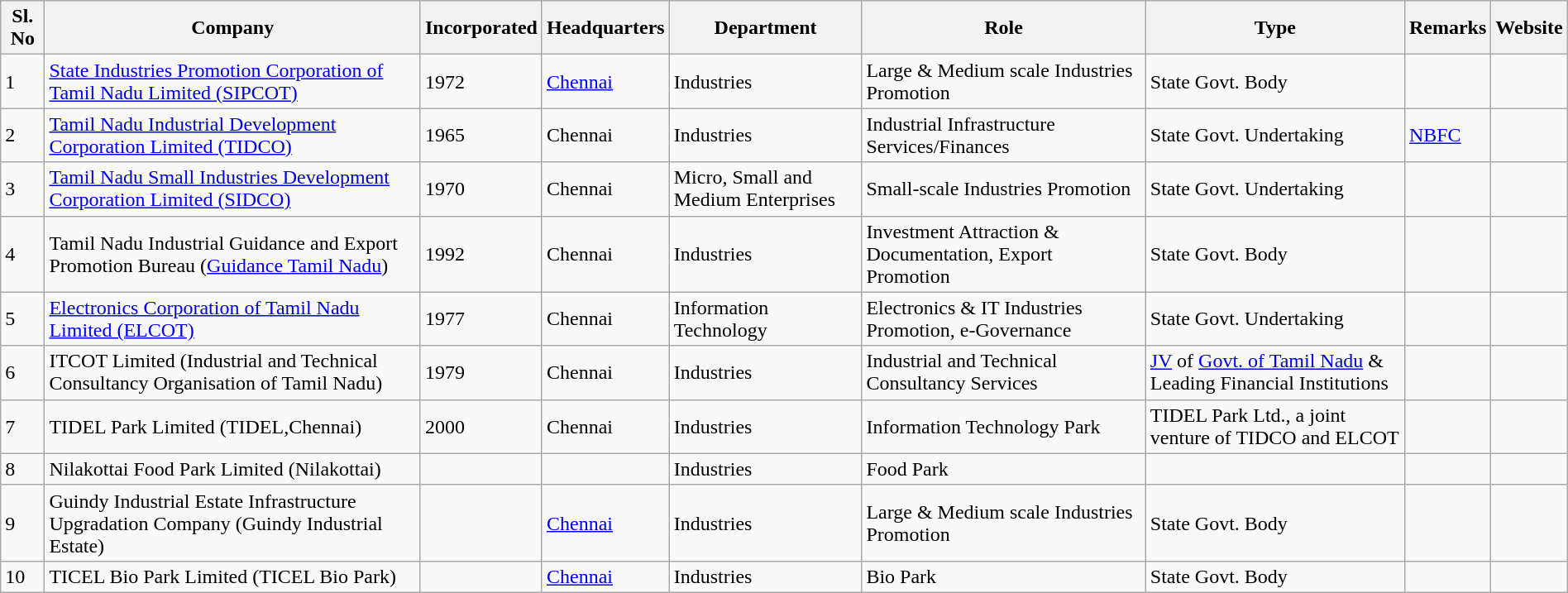<table class="sortable wikitable" style="margin: 1em auto 1em auto;">
<tr>
<th>Sl. No</th>
<th>Company</th>
<th>Incorporated</th>
<th>Headquarters</th>
<th>Department</th>
<th>Role</th>
<th>Type</th>
<th>Remarks</th>
<th>Website</th>
</tr>
<tr>
<td>1</td>
<td><a href='#'>State Industries Promotion Corporation of Tamil Nadu Limited (SIPCOT)</a></td>
<td>1972</td>
<td><a href='#'>Chennai</a></td>
<td>Industries</td>
<td>Large & Medium scale Industries Promotion</td>
<td>State Govt. Body</td>
<td></td>
<td></td>
</tr>
<tr>
<td>2</td>
<td><a href='#'>Tamil Nadu Industrial Development Corporation Limited (TIDCO)</a></td>
<td>1965</td>
<td>Chennai</td>
<td>Industries</td>
<td>Industrial Infrastructure Services/Finances</td>
<td>State Govt. Undertaking</td>
<td><a href='#'>NBFC</a></td>
<td></td>
</tr>
<tr>
<td>3</td>
<td><a href='#'>Tamil Nadu Small Industries Development Corporation Limited (SIDCO)</a></td>
<td>1970</td>
<td>Chennai</td>
<td>Micro, Small and Medium Enterprises</td>
<td>Small-scale Industries Promotion</td>
<td>State Govt. Undertaking</td>
<td></td>
<td></td>
</tr>
<tr>
<td>4</td>
<td>Tamil Nadu Industrial Guidance and Export Promotion Bureau (<a href='#'>Guidance Tamil Nadu</a>)</td>
<td>1992</td>
<td>Chennai</td>
<td>Industries</td>
<td>Investment Attraction & Documentation, Export Promotion</td>
<td>State Govt. Body</td>
<td></td>
<td></td>
</tr>
<tr>
<td>5</td>
<td><a href='#'>Electronics Corporation of Tamil Nadu Limited (ELCOT)</a></td>
<td>1977</td>
<td>Chennai</td>
<td>Information Technology</td>
<td>Electronics & IT Industries Promotion, e-Governance</td>
<td>State Govt. Undertaking</td>
<td></td>
<td></td>
</tr>
<tr>
<td>6</td>
<td>ITCOT Limited (Industrial and Technical Consultancy Organisation of Tamil Nadu)</td>
<td>1979</td>
<td>Chennai</td>
<td>Industries</td>
<td>Industrial and Technical Consultancy Services</td>
<td><a href='#'>JV</a> of <a href='#'>Govt. of Tamil Nadu</a> & Leading Financial Institutions</td>
<td></td>
<td></td>
</tr>
<tr>
<td>7</td>
<td>TIDEL Park Limited (TIDEL,Chennai)</td>
<td>2000</td>
<td>Chennai</td>
<td>Industries</td>
<td>Information Technology Park</td>
<td>TIDEL Park Ltd., a joint venture of TIDCO and ELCOT</td>
<td></td>
<td></td>
</tr>
<tr>
<td>8</td>
<td>Nilakottai Food Park Limited (Nilakottai)</td>
<td></td>
<td></td>
<td>Industries</td>
<td>Food Park</td>
<td></td>
<td></td>
<td></td>
</tr>
<tr>
<td>9</td>
<td>Guindy Industrial Estate Infrastructure Upgradation Company (Guindy Industrial Estate)</td>
<td></td>
<td><a href='#'>Chennai</a></td>
<td>Industries</td>
<td>Large & Medium scale Industries Promotion</td>
<td>State Govt. Body</td>
<td></td>
<td></td>
</tr>
<tr>
<td>10</td>
<td>TICEL Bio Park Limited (TICEL Bio Park)</td>
<td></td>
<td><a href='#'>Chennai</a></td>
<td>Industries</td>
<td>Bio Park</td>
<td>State Govt. Body</td>
<td></td>
<td></td>
</tr>
</table>
